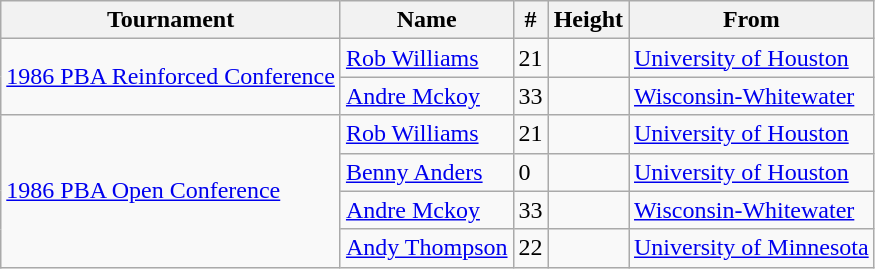<table class="wikitable">
<tr>
<th>Tournament</th>
<th>Name</th>
<th>#</th>
<th>Height</th>
<th>From</th>
</tr>
<tr>
<td rowspan=2><a href='#'>1986 PBA Reinforced Conference</a></td>
<td><a href='#'>Rob Williams</a></td>
<td>21</td>
<td></td>
<td><a href='#'>University of Houston</a></td>
</tr>
<tr>
<td><a href='#'>Andre Mckoy</a></td>
<td>33</td>
<td></td>
<td><a href='#'>Wisconsin-Whitewater</a></td>
</tr>
<tr>
<td rowspan=4><a href='#'>1986 PBA Open Conference</a></td>
<td><a href='#'>Rob Williams</a></td>
<td>21</td>
<td></td>
<td><a href='#'>University of Houston</a></td>
</tr>
<tr>
<td><a href='#'>Benny Anders</a></td>
<td>0</td>
<td></td>
<td><a href='#'>University of Houston</a></td>
</tr>
<tr>
<td><a href='#'>Andre Mckoy</a></td>
<td>33</td>
<td></td>
<td><a href='#'>Wisconsin-Whitewater</a></td>
</tr>
<tr>
<td><a href='#'>Andy Thompson</a></td>
<td>22</td>
<td></td>
<td><a href='#'>University of Minnesota</a></td>
</tr>
</table>
